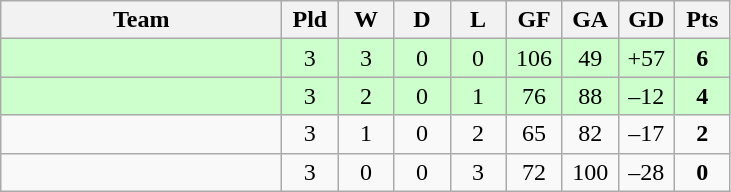<table class="wikitable" style="text-align: center;">
<tr>
<th width="180">Team</th>
<th width="30">Pld</th>
<th width="30">W</th>
<th width="30">D</th>
<th width="30">L</th>
<th width="30">GF</th>
<th width="30">GA</th>
<th width="30">GD</th>
<th width="30">Pts</th>
</tr>
<tr bgcolor=#CCFFCC>
<td align="left"></td>
<td>3</td>
<td>3</td>
<td>0</td>
<td>0</td>
<td>106</td>
<td>49</td>
<td>+57</td>
<td><strong>6</strong></td>
</tr>
<tr bgcolor=#CCFFCC>
<td align="left"></td>
<td>3</td>
<td>2</td>
<td>0</td>
<td>1</td>
<td>76</td>
<td>88</td>
<td>–12</td>
<td><strong>4</strong></td>
</tr>
<tr>
<td align="left"></td>
<td>3</td>
<td>1</td>
<td>0</td>
<td>2</td>
<td>65</td>
<td>82</td>
<td>–17</td>
<td><strong>2</strong></td>
</tr>
<tr>
<td align="left"></td>
<td>3</td>
<td>0</td>
<td>0</td>
<td>3</td>
<td>72</td>
<td>100</td>
<td>–28</td>
<td><strong>0</strong></td>
</tr>
</table>
